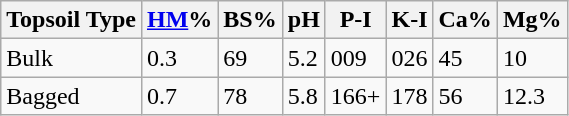<table class="wikitable">
<tr>
<th>Topsoil Type</th>
<th><a href='#'>HM</a>%</th>
<th>BS%</th>
<th>pH</th>
<th>P-I</th>
<th>K-I</th>
<th>Ca%</th>
<th>Mg%</th>
</tr>
<tr>
<td>Bulk</td>
<td>0.3</td>
<td>69</td>
<td>5.2</td>
<td>009</td>
<td>026</td>
<td>45</td>
<td>10</td>
</tr>
<tr>
<td>Bagged</td>
<td>0.7</td>
<td>78</td>
<td>5.8</td>
<td>166+</td>
<td>178</td>
<td>56</td>
<td>12.3</td>
</tr>
</table>
